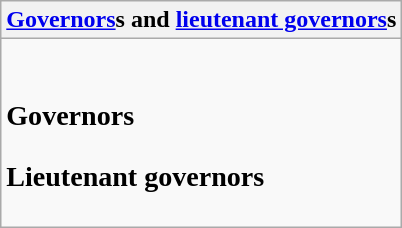<table class="wikitable collapsible collapsed">
<tr>
<th><a href='#'>Governors</a>s and <a href='#'>lieutenant governors</a>s</th>
</tr>
<tr>
<td><br><h3>Governors</h3><h3>Lieutenant governors</h3></td>
</tr>
</table>
